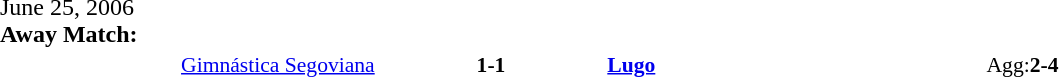<table width=100% cellspacing=1>
<tr>
<th width=20%></th>
<th width=12%></th>
<th width=20%></th>
<th></th>
</tr>
<tr>
<td>June 25, 2006<br><strong>Away Match:</strong></td>
</tr>
<tr style=font-size:90%>
<td align=right><a href='#'>Gimnástica Segoviana</a></td>
<td align=center><strong>1-1</strong></td>
<td><strong><a href='#'>Lugo</a></strong></td>
<td>Agg:<strong>2-4</strong></td>
</tr>
</table>
